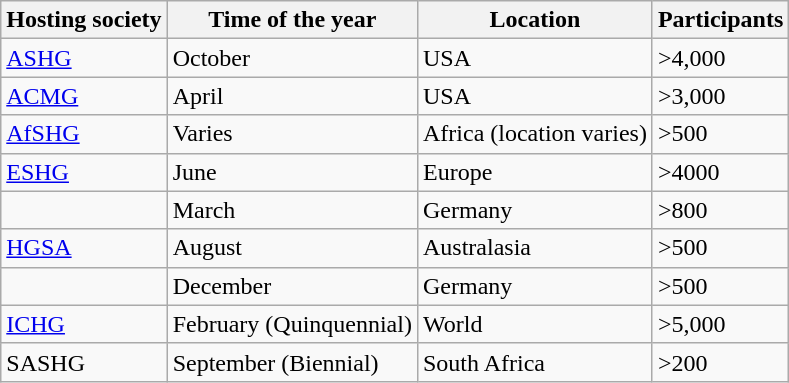<table class="wikitable">
<tr>
<th>Hosting society</th>
<th>Time of the year</th>
<th>Location</th>
<th>Participants</th>
</tr>
<tr>
<td><a href='#'>ASHG</a></td>
<td>October</td>
<td>USA</td>
<td>>4,000</td>
</tr>
<tr>
<td><a href='#'>ACMG</a></td>
<td>April</td>
<td>USA</td>
<td>>3,000</td>
</tr>
<tr>
<td><a href='#'>AfSHG</a></td>
<td>Varies</td>
<td>Africa (location varies)</td>
<td>>500</td>
</tr>
<tr>
<td><a href='#'>ESHG</a></td>
<td>June</td>
<td>Europe</td>
<td>>4000</td>
</tr>
<tr>
<td></td>
<td>March</td>
<td>Germany</td>
<td>>800</td>
</tr>
<tr>
<td><a href='#'>HGSA</a></td>
<td>August</td>
<td>Australasia</td>
<td>>500</td>
</tr>
<tr>
<td></td>
<td>December</td>
<td>Germany</td>
<td>>500</td>
</tr>
<tr>
<td><a href='#'>ICHG</a></td>
<td>February (Quinquennial)</td>
<td>World</td>
<td>>5,000</td>
</tr>
<tr>
<td>SASHG</td>
<td>September (Biennial)</td>
<td>South Africa</td>
<td>>200</td>
</tr>
</table>
